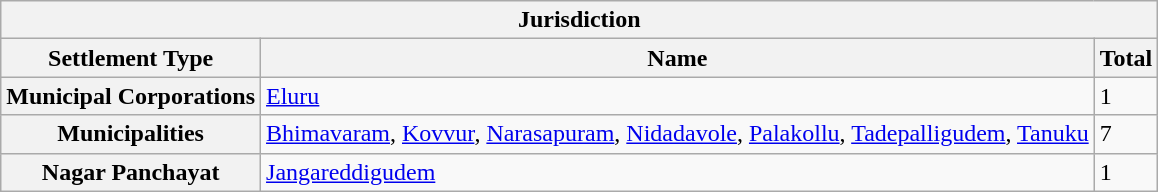<table class="wikitable" style="width:200pt,">
<tr>
<th colspan="3" style="text-align: center,">Jurisdiction</th>
</tr>
<tr>
<th style="text-align: center,">Settlement Type</th>
<th style="text-align: center,">Name</th>
<th style="text-align: center,">Total</th>
</tr>
<tr>
<th>Municipal Corporations</th>
<td><a href='#'>Eluru</a></td>
<td>1</td>
</tr>
<tr>
<th>Municipalities</th>
<td><a href='#'>Bhimavaram</a>, <a href='#'>Kovvur</a>, <a href='#'>Narasapuram</a>, <a href='#'>Nidadavole</a>, <a href='#'>Palakollu</a>, <a href='#'>Tadepalligudem</a>, <a href='#'>Tanuku</a></td>
<td>7</td>
</tr>
<tr>
<th>Nagar Panchayat</th>
<td><a href='#'>Jangareddigudem</a></td>
<td>1</td>
</tr>
</table>
